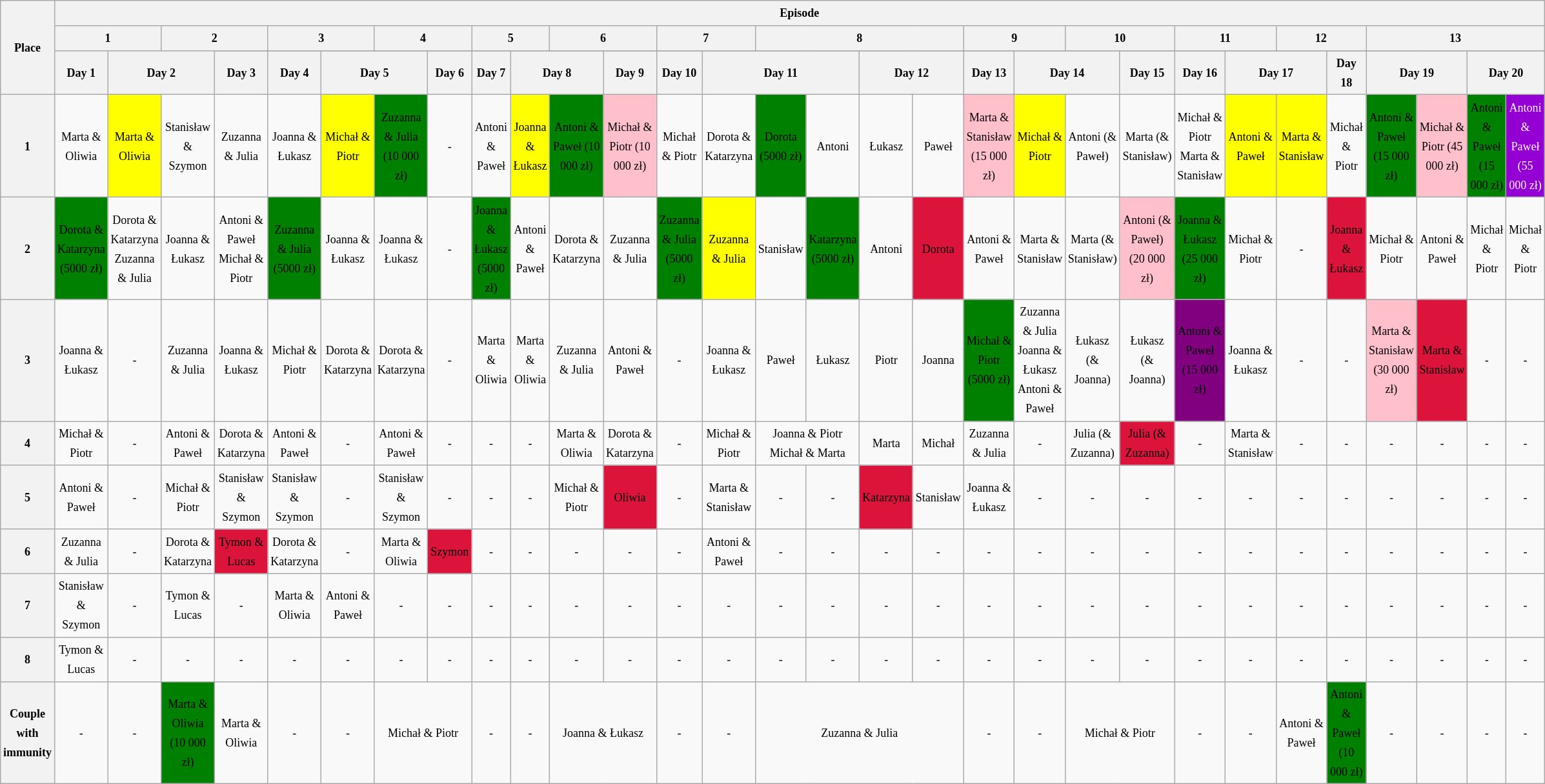<table class="wikitable" style="text-align: center; font-size: 9pt; line-height:20px;">
<tr>
<th rowspan="15">Place</th>
<th colspan="31">Episode</th>
</tr>
<tr>
<th colspan="2">1</th>
<th colspan="2">2</th>
<th colspan="2">3</th>
<th colspan="2">4</th>
<th colspan="2">5</th>
<th colspan="2">6</th>
<th colspan="2">7</th>
<th colspan="4">8 </th>
<th colspan="2">9</th>
<th colspan="2">10 </th>
<th colspan="2">11</th>
<th colspan="2">12</th>
<th colspan="5">13</th>
</tr>
<tr>
<th rowspan="13">Day 1</th>
<th rowspan="13" colspan="2">Day 2</th>
</tr>
<tr>
<th rowspan="12">Day 3</th>
</tr>
<tr>
<th rowspan="11">Day 4</th>
<th rowspan="11" colspan="2">Day 5</th>
</tr>
<tr>
<th rowspan="10">Day 6</th>
</tr>
<tr>
<th rowspan="9">Day 7</th>
<th rowspan="9" colspan="2">Day 8</th>
</tr>
<tr>
<th rowspan="8">Day 9</th>
</tr>
<tr>
<th rowspan="7">Day 10</th>
<th rowspan="7" colspan="3">Day 11</th>
</tr>
<tr>
<th rowspan="6" colspan="2">Day 12</th>
</tr>
<tr>
<th rowspan="5">Day 13</th>
<th rowspan="5" colspan="2">Day 14</th>
</tr>
<tr>
<th rowspan="4">Day 15</th>
</tr>
<tr>
<th rowspan="3">Day 16</th>
<th rowspan="3" colspan="2">Day 17</th>
</tr>
<tr>
<th rowspan="2">Day 18</th>
</tr>
<tr>
<th rowspan="1" colspan="2">Day 19</th>
<th rowspan="1" colspan="3">Day 20</th>
</tr>
<tr>
<th>1</th>
<td>Marta & Oliwia</td>
<td bgcolor=yellow>Marta & Oliwia</td>
<td>Stanisław & Szymon</td>
<td>Zuzanna & Julia</td>
<td>Joanna & Łukasz</td>
<td bgcolor=yellow>Michał & Piotr</td>
<td bgcolor=green>Zuzanna & Julia (10 000 zł)</td>
<td>-</td>
<td>Antoni & Paweł</td>
<td bgcolor=yellow>Joanna & Łukasz</td>
<td bgcolor=green>Antoni & Paweł (10 000 zł)</td>
<td bgcolor=pink>Michał & Piotr (10 000 zł)</td>
<td>Michał & Piotr</td>
<td>Dorota & Katarzyna</td>
<td bgcolor=green>Dorota (5000 zł)</td>
<td>Antoni</td>
<td>Łukasz</td>
<td>Paweł</td>
<td bgcolor=pink>Marta & Stanisław (15 000 zł)</td>
<td bgcolor=yellow>Michał & Piotr</td>
<td>Antoni (& Paweł)</td>
<td>Marta (& Stanisław)</td>
<td>Michał & Piotr <br> Marta & Stanisław</td>
<td bgcolor=yellow>Antoni & Paweł</td>
<td bgcolor=yellow>Marta & Stanisław</td>
<td>Michał & Piotr</td>
<td bgcolor=green>Antoni & Paweł (15 000 zł)</td>
<td bgcolor=pink>Michał & Piotr (45 000 zł)</td>
<td bgcolor=green>Antoni & Paweł (15 000 zł)</td>
<td style="background:darkviolet; color:white;">Antoni & Paweł (55 000 zł)</td>
</tr>
<tr>
<th>2</th>
<td bgcolor=green>Dorota & Katarzyna (5000 zł)</td>
<td>Dorota & Katarzyna <br> Zuzanna & Julia</td>
<td>Joanna & Łukasz</td>
<td>Antoni & Paweł <br> Michał & Piotr</td>
<td bgcolor=green>Zuzanna & Julia (5000 zł)</td>
<td>Joanna & Łukasz</td>
<td>Joanna & Łukasz</td>
<td>-</td>
<td bgcolor=green>Joanna & Łukasz (5000 zł)</td>
<td>Antoni & Paweł</td>
<td>Dorota & Katarzyna</td>
<td>Zuzanna & Julia</td>
<td bgcolor=green>Zuzanna & Julia (5000 zł)</td>
<td bgcolor=yellow>Zuzanna & Julia</td>
<td>Stanisław</td>
<td bgcolor=green>Katarzyna (5000 zł)</td>
<td>Antoni</td>
<td bgcolor=crimson>Dorota</td>
<td>Antoni & Paweł</td>
<td>Marta & Stanisław</td>
<td>Marta (& Stanisław)</td>
<td bgcolor=pink>Antoni (& Paweł) (20 000 zł)</td>
<td bgcolor=green>Joanna & Łukasz (25 000 zł)</td>
<td>Michał & Piotr</td>
<td>-</td>
<td bgcolor=crimson>Joanna & Łukasz</td>
<td>Michał & Piotr</td>
<td>Antoni & Paweł</td>
<td>Michał & Piotr</td>
<td>Michał & Piotr</td>
</tr>
<tr>
<th>3</th>
<td>Joanna & Łukasz</td>
<td>-</td>
<td>Zuzanna & Julia</td>
<td>Joanna & Łukasz</td>
<td>Michał & Piotr</td>
<td>Dorota & Katarzyna</td>
<td>Dorota & Katarzyna</td>
<td>-</td>
<td>Marta & Oliwia</td>
<td>Marta & Oliwia</td>
<td>Zuzanna & Julia</td>
<td>Antoni & Paweł</td>
<td>-</td>
<td>Joanna & Łukasz</td>
<td>Paweł</td>
<td>Łukasz</td>
<td>Piotr</td>
<td>Joanna</td>
<td bgcolor=green>Michał & Piotr (5000 zł)</td>
<td>Zuzanna & Julia <br> Joanna & Łukasz <br> Antoni & Paweł</td>
<td>Łukasz (& Joanna)</td>
<td>Łukasz (& Joanna)</td>
<td bgcolor=purple>Antoni & Paweł (15 000 zł)</td>
<td>Joanna & Łukasz</td>
<td>-</td>
<td>-</td>
<td bgcolor=pink>Marta & Stanisław (30 000 zł)</td>
<td bgcolor=crimson>Marta & Stanisław</td>
<td>-</td>
<td>-</td>
</tr>
<tr>
<th>4</th>
<td>Michał & Piotr</td>
<td>-</td>
<td>Antoni & Paweł</td>
<td>Dorota & Katarzyna</td>
<td>Antoni & Paweł</td>
<td>-</td>
<td>Antoni & Paweł</td>
<td>-</td>
<td>-</td>
<td>-</td>
<td>Marta & Oliwia</td>
<td>Dorota & Katarzyna</td>
<td>-</td>
<td>Michał & Piotr</td>
<td colspan="2">Joanna & Piotr <br> Michał & Marta</td>
<td>Marta</td>
<td>Michał</td>
<td>Zuzanna & Julia</td>
<td>-</td>
<td>Julia (& Zuzanna)</td>
<td bgcolor=crimson>Julia (& Zuzanna)</td>
<td>-</td>
<td>Marta & Stanisław</td>
<td>-</td>
<td>-</td>
<td>-</td>
<td>-</td>
<td>-</td>
<td>-</td>
</tr>
<tr>
<th>5</th>
<td>Antoni & Paweł</td>
<td>-</td>
<td>Michał & Piotr</td>
<td>Stanisław & Szymon</td>
<td>Stanisław & Szymon</td>
<td>-</td>
<td>Stanisław & Szymon</td>
<td>-</td>
<td>-</td>
<td>-</td>
<td>Michał & Piotr</td>
<td bgcolor=crimson>Oliwia</td>
<td>-</td>
<td>Marta & Stanisław</td>
<td>-</td>
<td>-</td>
<td bgcolor=crimson>Katarzyna</td>
<td>Stanisław</td>
<td>Joanna & Łukasz</td>
<td>-</td>
<td>-</td>
<td>-</td>
<td>-</td>
<td>-</td>
<td>-</td>
<td>-</td>
<td>-</td>
<td>-</td>
<td>-</td>
<td>-</td>
</tr>
<tr>
<th>6</th>
<td>Zuzanna & Julia</td>
<td>-</td>
<td>Dorota & Katarzyna</td>
<td bgcolor=crimson>Tymon & Lucas</td>
<td>Dorota & Katarzyna</td>
<td>-</td>
<td>Marta & Oliwia</td>
<td bgcolor=crimson>Szymon</td>
<td>-</td>
<td>-</td>
<td>-</td>
<td>-</td>
<td>-</td>
<td>Antoni & Paweł</td>
<td>-</td>
<td>-</td>
<td>-</td>
<td>-</td>
<td>-</td>
<td>-</td>
<td>-</td>
<td>-</td>
<td>-</td>
<td>-</td>
<td>-</td>
<td>-</td>
<td>-</td>
<td>-</td>
<td>-</td>
<td>-</td>
</tr>
<tr>
<th>7</th>
<td>Stanisław & Szymon</td>
<td>-</td>
<td>Tymon & Lucas</td>
<td>-</td>
<td>Marta & Oliwia</td>
<td>Antoni & Paweł</td>
<td>-</td>
<td>-</td>
<td>-</td>
<td>-</td>
<td>-</td>
<td>-</td>
<td>-</td>
<td>-</td>
<td>-</td>
<td>-</td>
<td>-</td>
<td>-</td>
<td>-</td>
<td>-</td>
<td>-</td>
<td>-</td>
<td>-</td>
<td>-</td>
<td>-</td>
<td>-</td>
<td>-</td>
<td>-</td>
<td>-</td>
<td>-</td>
</tr>
<tr>
<th>8</th>
<td>Tymon & Lucas</td>
<td>-</td>
<td>-</td>
<td>-</td>
<td>-</td>
<td>-</td>
<td>-</td>
<td>-</td>
<td>-</td>
<td>-</td>
<td>-</td>
<td>-</td>
<td>-</td>
<td>-</td>
<td>-</td>
<td>-</td>
<td>-</td>
<td>-</td>
<td>-</td>
<td>-</td>
<td>-</td>
<td>-</td>
<td>-</td>
<td>-</td>
<td>-</td>
<td>-</td>
<td>-</td>
<td>-</td>
<td>-</td>
<td>-</td>
</tr>
<tr>
<th>Couple with immunity</th>
<td>-</td>
<td>-</td>
<td bgcolor=green>Marta & Oliwia (10 000 zł)</td>
<td>Marta & Oliwia</td>
<td>-</td>
<td>-</td>
<td colspan="2">Michał & Piotr</td>
<td>-</td>
<td>-</td>
<td colspan="2">Joanna & Łukasz</td>
<td>-</td>
<td>-</td>
<td colspan="4">Zuzanna & Julia</td>
<td>-</td>
<td>-</td>
<td colspan="2">Michał & Piotr</td>
<td>-</td>
<td>-</td>
<td>Antoni & Paweł</td>
<td bgcolor=green>Antoni & Paweł (10 000 zł)</td>
<td>-</td>
<td>-</td>
<td>-</td>
<td>-</td>
</tr>
</table>
